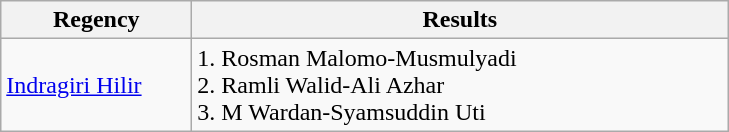<table class="wikitable sortable" style="text-align: center;">
<tr style="text-align: center;">
<th style="width: 120px;">Regency</th>
<th style="width: 350px;">Results</th>
</tr>
<tr>
<td style="text-align: left;"><a href='#'>Indragiri Hilir</a></td>
<td style="text-align: left;">1. Rosman Malomo-Musmulyadi<br>2. Ramli Walid-Ali Azhar<br>3. M Wardan-Syamsuddin Uti</td>
</tr>
</table>
